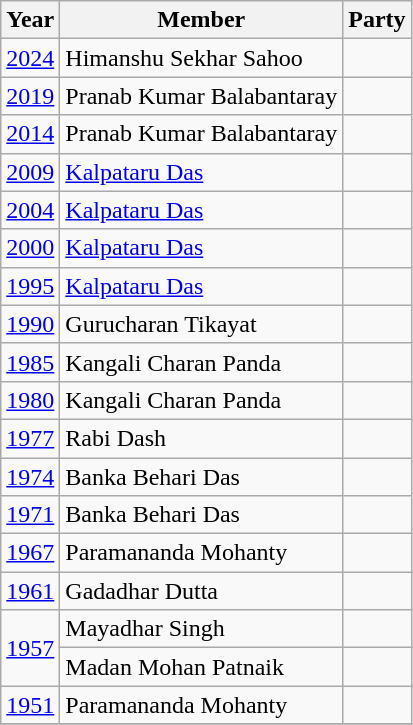<table class="wikitable sortable">
<tr>
<th>Year</th>
<th>Member</th>
<th colspan=2>Party</th>
</tr>
<tr>
<td><a href='#'>2024</a></td>
<td>Himanshu Sekhar Sahoo</td>
<td></td>
</tr>
<tr>
<td><a href='#'>2019</a></td>
<td>Pranab Kumar Balabantaray</td>
<td></td>
</tr>
<tr>
<td><a href='#'>2014</a></td>
<td>Pranab Kumar Balabantaray</td>
<td></td>
</tr>
<tr>
<td><a href='#'>2009</a></td>
<td><a href='#'>Kalpataru Das</a></td>
<td></td>
</tr>
<tr>
<td><a href='#'>2004</a></td>
<td><a href='#'>Kalpataru Das</a></td>
<td></td>
</tr>
<tr>
<td><a href='#'>2000</a></td>
<td><a href='#'>Kalpataru Das</a></td>
<td></td>
</tr>
<tr>
<td><a href='#'>1995</a></td>
<td><a href='#'>Kalpataru Das</a></td>
<td></td>
</tr>
<tr>
<td><a href='#'>1990</a></td>
<td>Gurucharan Tikayat</td>
<td></td>
</tr>
<tr>
<td><a href='#'>1985</a></td>
<td>Kangali Charan Panda</td>
<td></td>
</tr>
<tr>
<td><a href='#'>1980</a></td>
<td>Kangali Charan Panda</td>
<td></td>
</tr>
<tr>
<td><a href='#'>1977</a></td>
<td>Rabi Dash</td>
<td></td>
</tr>
<tr>
<td><a href='#'>1974</a></td>
<td>Banka Behari Das</td>
<td></td>
</tr>
<tr>
<td><a href='#'>1971</a></td>
<td>Banka Behari Das</td>
<td></td>
</tr>
<tr>
<td><a href='#'>1967</a></td>
<td>Paramananda Mohanty</td>
<td></td>
</tr>
<tr>
<td><a href='#'>1961</a></td>
<td>Gadadhar Dutta</td>
<td></td>
</tr>
<tr>
<td rowspan="2"><a href='#'>1957</a></td>
<td>Mayadhar Singh</td>
<td></td>
</tr>
<tr>
<td>Madan Mohan Patnaik</td>
<td></td>
</tr>
<tr>
<td><a href='#'>1951</a></td>
<td>Paramananda Mohanty</td>
<td></td>
</tr>
<tr>
</tr>
</table>
